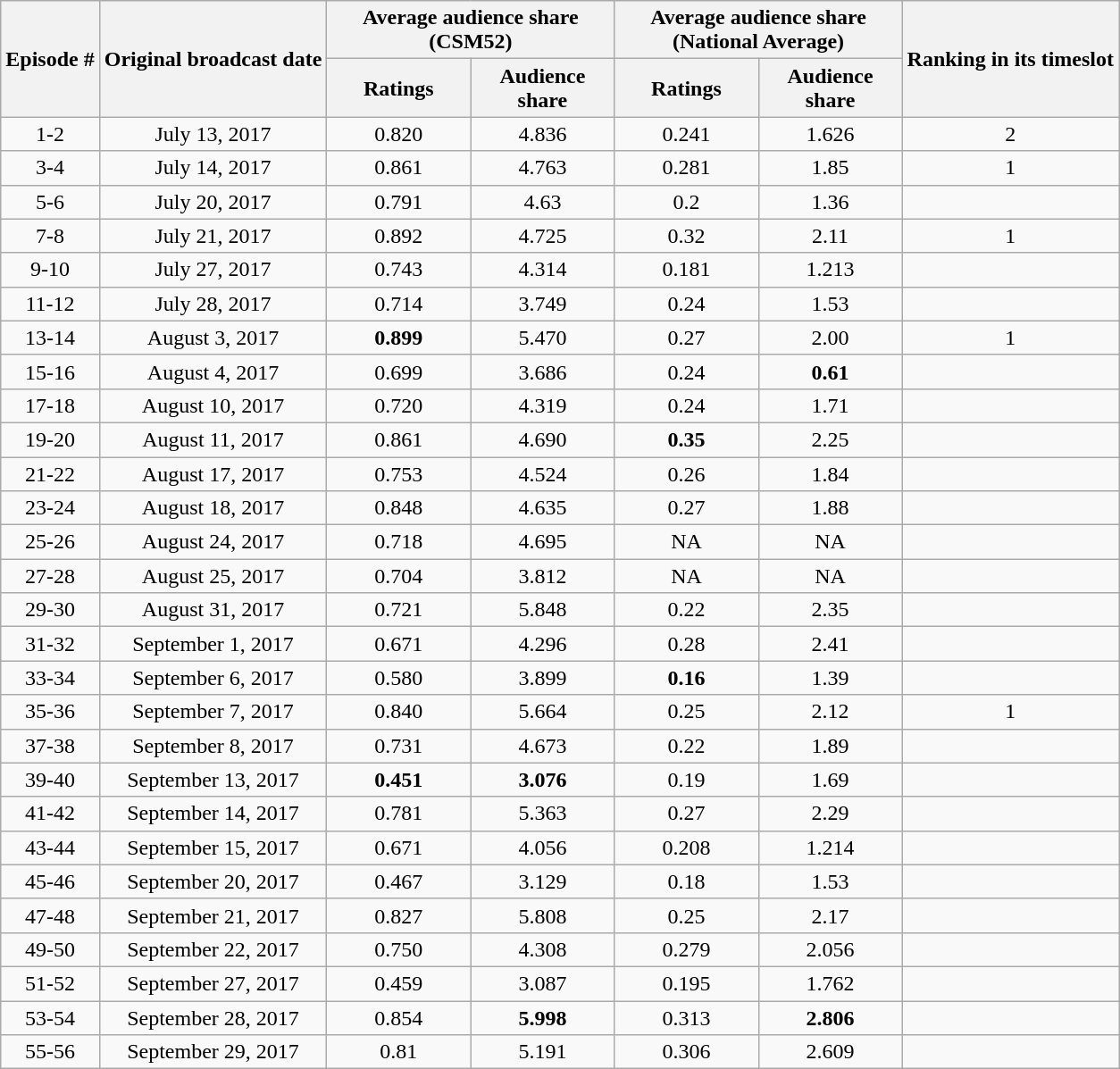<table class="wikitable" style="text-align:center">
<tr>
<th rowspan="2">Episode #</th>
<th rowspan="2">Original broadcast date</th>
<th colspan="2">Average audience share (CSM52)</th>
<th colspan="2">Average audience share (National Average)</th>
<th rowspan="2">Ranking in its timeslot<br></th>
</tr>
<tr>
<th width="100">Ratings</th>
<th width="100">Audience share</th>
<th width="100">Ratings</th>
<th width="100">Audience share</th>
</tr>
<tr>
<td>1-2</td>
<td>July 13, 2017</td>
<td>0.820</td>
<td>4.836</td>
<td>0.241</td>
<td>1.626</td>
<td>2</td>
</tr>
<tr>
<td>3-4</td>
<td>July 14, 2017</td>
<td>0.861</td>
<td>4.763</td>
<td>0.281</td>
<td>1.85</td>
<td>1</td>
</tr>
<tr>
<td>5-6</td>
<td>July 20, 2017</td>
<td>0.791</td>
<td>4.63</td>
<td>0.2</td>
<td>1.36</td>
<td></td>
</tr>
<tr>
<td>7-8</td>
<td>July 21, 2017</td>
<td>0.892</td>
<td>4.725</td>
<td>0.32</td>
<td>2.11</td>
<td>1</td>
</tr>
<tr>
<td>9-10</td>
<td>July 27, 2017</td>
<td>0.743</td>
<td>4.314</td>
<td>0.181</td>
<td>1.213</td>
<td></td>
</tr>
<tr>
<td>11-12</td>
<td>July 28, 2017</td>
<td>0.714</td>
<td>3.749</td>
<td>0.24</td>
<td>1.53</td>
<td></td>
</tr>
<tr>
<td>13-14</td>
<td>August 3, 2017</td>
<td><strong><span>0.899</span></strong></td>
<td>5.470</td>
<td>0.27</td>
<td>2.00</td>
<td>1</td>
</tr>
<tr>
<td>15-16</td>
<td>August 4, 2017</td>
<td>0.699</td>
<td>3.686</td>
<td>0.24</td>
<td><strong><span>0.61</span></strong></td>
<td></td>
</tr>
<tr>
<td>17-18</td>
<td>August 10, 2017</td>
<td>0.720</td>
<td>4.319</td>
<td>0.24</td>
<td>1.71</td>
<td></td>
</tr>
<tr>
<td>19-20</td>
<td>August 11, 2017</td>
<td>0.861</td>
<td>4.690</td>
<td><strong><span>0.35</span></strong></td>
<td>2.25</td>
<td></td>
</tr>
<tr>
<td>21-22</td>
<td>August 17, 2017</td>
<td>0.753</td>
<td>4.524</td>
<td>0.26</td>
<td>1.84</td>
<td></td>
</tr>
<tr>
<td>23-24</td>
<td>August 18, 2017</td>
<td>0.848</td>
<td>4.635</td>
<td>0.27</td>
<td>1.88</td>
<td></td>
</tr>
<tr>
<td>25-26</td>
<td>August 24, 2017</td>
<td>0.718</td>
<td>4.695</td>
<td>NA</td>
<td>NA</td>
<td></td>
</tr>
<tr>
<td>27-28</td>
<td>August 25, 2017</td>
<td>0.704</td>
<td>3.812</td>
<td>NA</td>
<td>NA</td>
<td></td>
</tr>
<tr>
<td>29-30</td>
<td>August 31, 2017</td>
<td>0.721</td>
<td>5.848</td>
<td>0.22</td>
<td>2.35</td>
<td></td>
</tr>
<tr>
<td>31-32</td>
<td>September 1, 2017</td>
<td>0.671</td>
<td>4.296</td>
<td>0.28</td>
<td>2.41</td>
<td></td>
</tr>
<tr>
<td>33-34</td>
<td>September 6, 2017</td>
<td>0.580</td>
<td>3.899</td>
<td><strong><span>0.16</span></strong></td>
<td>1.39</td>
<td></td>
</tr>
<tr>
<td>35-36</td>
<td>September 7, 2017</td>
<td>0.840</td>
<td>5.664</td>
<td>0.25</td>
<td>2.12</td>
<td>1</td>
</tr>
<tr>
<td>37-38</td>
<td>September 8, 2017</td>
<td>0.731</td>
<td>4.673</td>
<td>0.22</td>
<td>1.89</td>
<td></td>
</tr>
<tr>
<td>39-40</td>
<td>September 13, 2017</td>
<td><strong><span>0.451</span></strong></td>
<td><strong><span>3.076</span></strong></td>
<td>0.19</td>
<td>1.69</td>
<td></td>
</tr>
<tr>
<td>41-42</td>
<td>September 14, 2017</td>
<td>0.781</td>
<td>5.363</td>
<td>0.27</td>
<td>2.29</td>
<td></td>
</tr>
<tr>
<td>43-44</td>
<td>September 15, 2017</td>
<td>0.671</td>
<td>4.056</td>
<td>0.208</td>
<td>1.214</td>
<td></td>
</tr>
<tr>
<td>45-46</td>
<td>September 20, 2017</td>
<td>0.467</td>
<td>3.129</td>
<td>0.18</td>
<td>1.53</td>
<td></td>
</tr>
<tr>
<td>47-48</td>
<td>September 21, 2017</td>
<td>0.827</td>
<td>5.808</td>
<td>0.25</td>
<td>2.17</td>
<td></td>
</tr>
<tr>
<td>49-50</td>
<td>September 22, 2017</td>
<td>0.750</td>
<td>4.308</td>
<td>0.279</td>
<td>2.056</td>
<td></td>
</tr>
<tr>
<td>51-52</td>
<td>September 27, 2017</td>
<td>0.459</td>
<td>3.087</td>
<td>0.195</td>
<td>1.762</td>
<td></td>
</tr>
<tr>
<td>53-54</td>
<td>September 28, 2017</td>
<td>0.854</td>
<td><strong><span>5.998</span></strong></td>
<td>0.313</td>
<td><strong><span>2.806</span></strong></td>
<td></td>
</tr>
<tr>
<td>55-56</td>
<td>September 29, 2017</td>
<td>0.81</td>
<td>5.191</td>
<td>0.306</td>
<td>2.609</td>
<td></td>
</tr>
</table>
